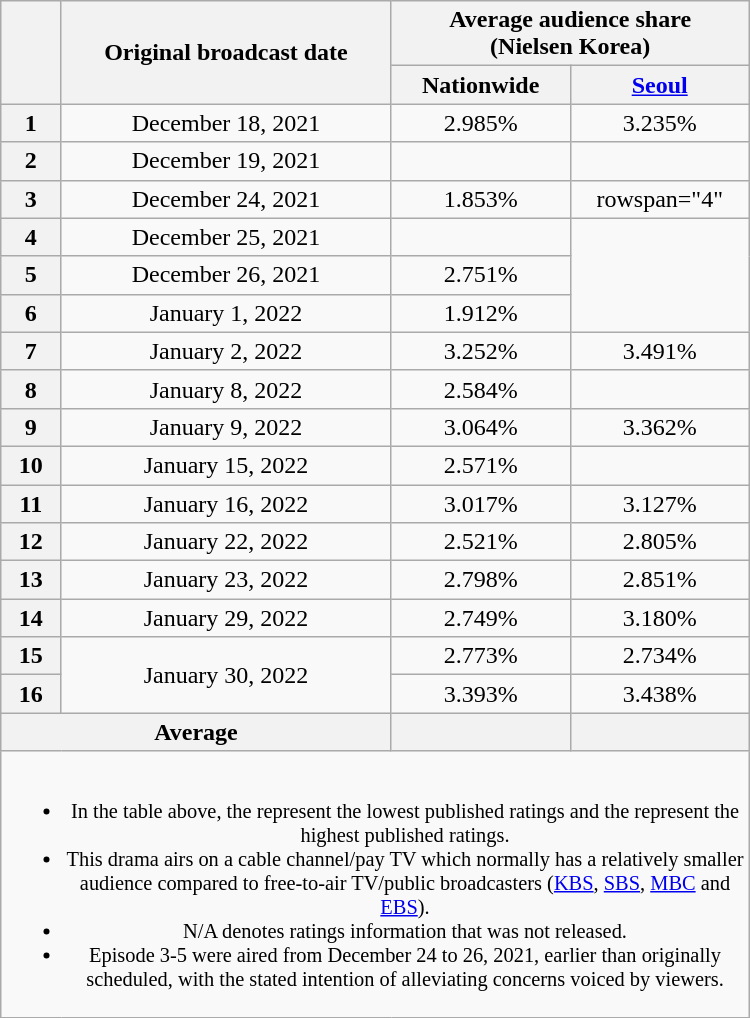<table class="wikitable" style="text-align:center; margin-left:auto; margin-right:auto; max-width:500px">
<tr>
<th scope="col" rowspan="2"></th>
<th scope="col" rowspan="2">Original broadcast date</th>
<th scope="col" colspan="2">Average audience share<br>(Nielsen Korea)</th>
</tr>
<tr>
<th scope="col" style="width:7em">Nationwide</th>
<th scope="col" style="width:7em"><a href='#'>Seoul</a></th>
</tr>
<tr>
<th>1</th>
<td>December 18, 2021</td>
<td>2.985% </td>
<td>3.235% </td>
</tr>
<tr>
<th>2</th>
<td>December 19, 2021</td>
<td><strong></strong> </td>
<td><strong></strong> </td>
</tr>
<tr>
<th> 3</th>
<td>December 24, 2021</td>
<td>1.853% </td>
<td>rowspan="4" </td>
</tr>
<tr>
<th> 4</th>
<td>December 25, 2021</td>
<td><strong></strong> </td>
</tr>
<tr>
<th> 5</th>
<td>December 26, 2021</td>
<td>2.751% </td>
</tr>
<tr>
<th>6</th>
<td>January 1, 2022</td>
<td>1.912% </td>
</tr>
<tr>
<th>7</th>
<td>January 2, 2022</td>
<td>3.252% </td>
<td>3.491% </td>
</tr>
<tr>
<th>8</th>
<td>January 8, 2022</td>
<td>2.584% </td>
<td></td>
</tr>
<tr>
<th>9</th>
<td>January 9, 2022</td>
<td>3.064% </td>
<td>3.362% </td>
</tr>
<tr>
<th>10</th>
<td>January 15, 2022</td>
<td>2.571% </td>
<td><strong></strong> </td>
</tr>
<tr>
<th>11</th>
<td>January 16, 2022</td>
<td>3.017% </td>
<td>3.127% </td>
</tr>
<tr>
<th>12</th>
<td>January 22, 2022</td>
<td>2.521% </td>
<td>2.805% </td>
</tr>
<tr>
<th>13</th>
<td>January 23, 2022</td>
<td>2.798% </td>
<td>2.851% </td>
</tr>
<tr>
<th>14</th>
<td>January 29, 2022</td>
<td>2.749% </td>
<td>3.180% </td>
</tr>
<tr>
<th>15</th>
<td rowspan="2">January 30, 2022</td>
<td>2.773% </td>
<td>2.734% </td>
</tr>
<tr>
<th>16</th>
<td>3.393% </td>
<td>3.438% </td>
</tr>
<tr>
<th colspan="2">Average</th>
<th></th>
<th></th>
</tr>
<tr>
<td colspan="4" style="font-size:85%"><br><ul><li>In the table above, the <strong></strong> represent the lowest published ratings and the <strong></strong> represent the highest published ratings.</li><li>This drama airs on a cable channel/pay TV which normally has a relatively smaller audience compared to free-to-air TV/public broadcasters (<a href='#'>KBS</a>, <a href='#'>SBS</a>, <a href='#'>MBC</a> and <a href='#'>EBS</a>).</li><li>N/A denotes ratings information that was not released.</li><li> Episode 3-5 were aired from December 24 to 26, 2021, earlier than originally scheduled, with the stated intention of alleviating concerns voiced by viewers. </li></ul></td>
</tr>
</table>
